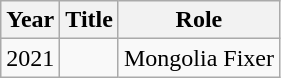<table class="wikitable">
<tr>
<th>Year</th>
<th>Title</th>
<th>Role</th>
</tr>
<tr>
<td>2021</td>
<td></td>
<td>Mongolia Fixer</td>
</tr>
</table>
